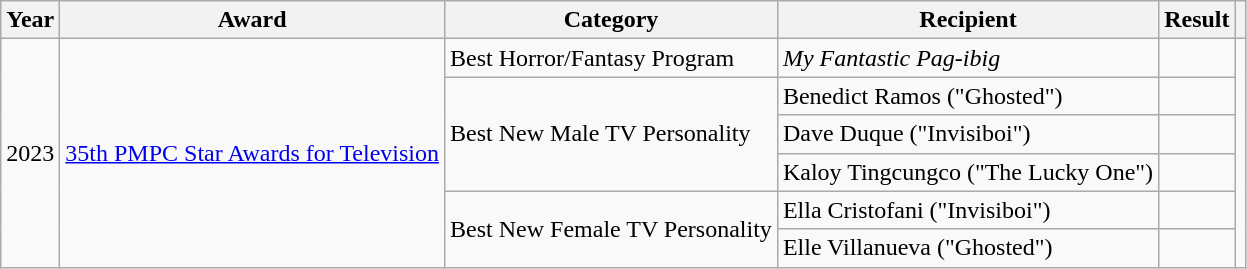<table class="wikitable">
<tr>
<th>Year</th>
<th>Award</th>
<th>Category</th>
<th>Recipient</th>
<th>Result</th>
<th></th>
</tr>
<tr>
<td rowspan=6>2023</td>
<td rowspan=6><a href='#'>35th PMPC Star Awards for Television</a></td>
<td>Best Horror/Fantasy Program</td>
<td><em>My Fantastic Pag-ibig</em></td>
<td></td>
<td rowspan=6></td>
</tr>
<tr>
<td rowspan=3>Best New Male TV Personality</td>
<td>Benedict Ramos ("Ghosted")</td>
<td></td>
</tr>
<tr>
<td>Dave Duque ("Invisiboi")</td>
<td></td>
</tr>
<tr>
<td>Kaloy Tingcungco ("The Lucky One")</td>
<td></td>
</tr>
<tr>
<td rowspan=2>Best New Female TV Personality</td>
<td>Ella Cristofani ("Invisiboi")</td>
<td></td>
</tr>
<tr>
<td>Elle Villanueva ("Ghosted")</td>
<td></td>
</tr>
</table>
